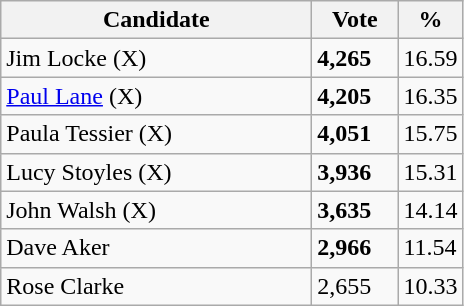<table class="wikitable">
<tr>
<th bgcolor="#DDDDFF" width="200px">Candidate</th>
<th bgcolor="#DDDDFF" width="50px">Vote</th>
<th bgcolor="#DDDDFF" width="30px">%</th>
</tr>
<tr>
<td>Jim Locke (X)</td>
<td><strong>4,265</strong></td>
<td>16.59</td>
</tr>
<tr>
<td><a href='#'>Paul Lane</a> (X)</td>
<td><strong>4,205</strong></td>
<td>16.35</td>
</tr>
<tr>
<td>Paula Tessier (X)</td>
<td><strong>4,051</strong></td>
<td>15.75</td>
</tr>
<tr>
<td>Lucy Stoyles (X)</td>
<td><strong>3,936</strong></td>
<td>15.31</td>
</tr>
<tr>
<td>John Walsh (X)</td>
<td><strong>3,635</strong></td>
<td>14.14</td>
</tr>
<tr>
<td>Dave Aker</td>
<td><strong>2,966</strong></td>
<td>11.54</td>
</tr>
<tr>
<td>Rose Clarke</td>
<td>2,655</td>
<td>10.33</td>
</tr>
</table>
